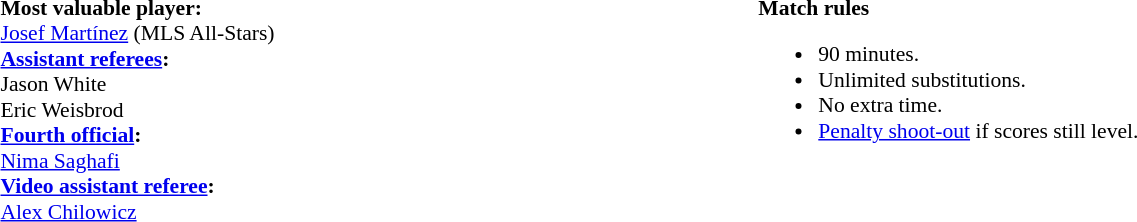<table style="width:100%; font-size:90%;">
<tr>
<td><br><strong>Most valuable player:</strong>
<br> <a href='#'>Josef Martínez</a> (MLS All-Stars)<br><strong><a href='#'>Assistant referees</a>:</strong>
<br>Jason White
<br>Eric Weisbrod
<br><strong><a href='#'>Fourth official</a>:</strong>
<br><a href='#'>Nima Saghafi</a>
<br><strong><a href='#'>Video assistant referee</a>:</strong>
<br><a href='#'>Alex Chilowicz</a></td>
<td style="width:60%; vertical-align:top;"><br><strong>Match rules</strong><ul><li>90 minutes.</li><li>Unlimited substitutions.</li><li>No extra time.</li><li><a href='#'>Penalty shoot-out</a> if scores still level.</li></ul></td>
</tr>
</table>
